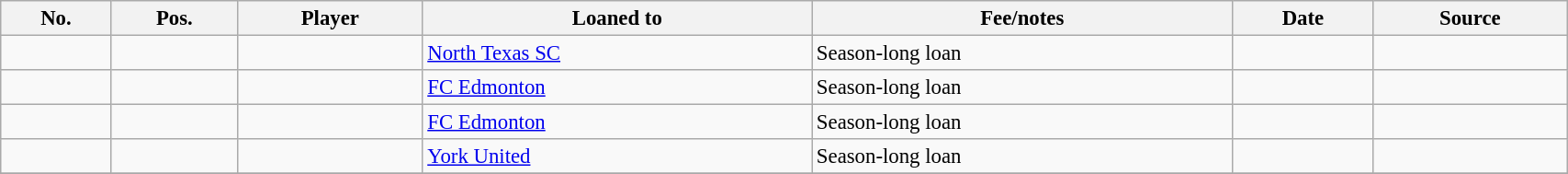<table class="wikitable sortable" style="width:90%; font-size:95%;">
<tr>
<th>No.</th>
<th>Pos.</th>
<th>Player</th>
<th>Loaned to</th>
<th>Fee/notes</th>
<th>Date</th>
<th>Source</th>
</tr>
<tr>
<td align=center></td>
<td align=center></td>
<td></td>
<td> <a href='#'>North Texas SC</a></td>
<td>Season-long loan</td>
<td></td>
<td></td>
</tr>
<tr>
<td align=center></td>
<td align=center></td>
<td></td>
<td> <a href='#'>FC Edmonton</a></td>
<td>Season-long loan</td>
<td></td>
<td></td>
</tr>
<tr>
<td align=center></td>
<td align=center></td>
<td></td>
<td> <a href='#'>FC Edmonton</a></td>
<td>Season-long loan</td>
<td></td>
<td></td>
</tr>
<tr>
<td align=center></td>
<td align=center></td>
<td></td>
<td> <a href='#'>York United</a></td>
<td>Season-long loan</td>
<td></td>
<td></td>
</tr>
<tr>
</tr>
</table>
